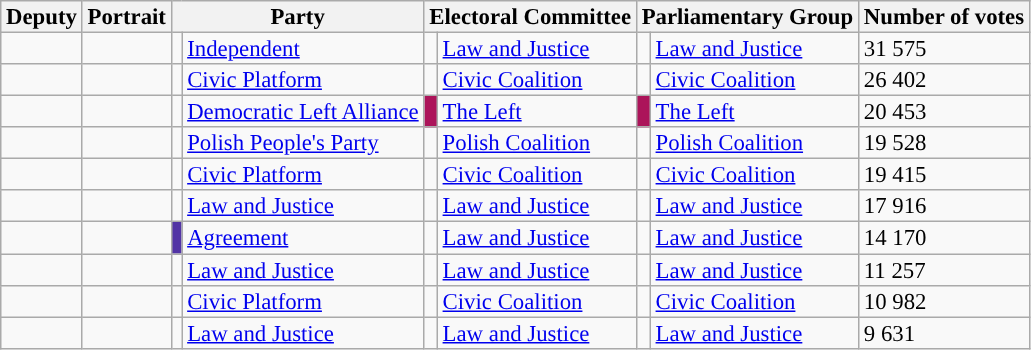<table class="wikitable sortable" style="font-size:95%;line-height:14px;">
<tr>
<th>Deputy</th>
<th>Portrait</th>
<th colspan="2">Party</th>
<th colspan="2">Electoral Committee</th>
<th colspan="2">Parliamentary Group</th>
<th>Number of votes</th>
</tr>
<tr>
<td></td>
<td></td>
<td style="background:"></td>
<td><a href='#'>Independent</a></td>
<td style="background:"></td>
<td><a href='#'>Law and Justice</a></td>
<td style="background:"></td>
<td><a href='#'>Law and Justice</a></td>
<td>31 575</td>
</tr>
<tr>
<td></td>
<td></td>
<td style="background:"></td>
<td><a href='#'>Civic Platform</a></td>
<td style="background:"></td>
<td><a href='#'>Civic Coalition</a></td>
<td style="background:"></td>
<td><a href='#'>Civic Coalition</a></td>
<td>26 402</td>
</tr>
<tr>
<td></td>
<td></td>
<td style="background:"></td>
<td><a href='#'>Democratic Left Alliance</a></td>
<td style="background:#AC145A;"></td>
<td><a href='#'>The Left</a></td>
<td style="background:#AC145A;"></td>
<td><a href='#'>The Left</a></td>
<td>20 453</td>
</tr>
<tr>
<td></td>
<td></td>
<td style="background:"></td>
<td><a href='#'>Polish People's Party</a></td>
<td style="background:"></td>
<td><a href='#'>Polish Coalition</a></td>
<td style="background:"></td>
<td><a href='#'>Polish Coalition</a></td>
<td>19 528</td>
</tr>
<tr>
<td></td>
<td></td>
<td style="background:"></td>
<td><a href='#'>Civic Platform</a></td>
<td style="background:"></td>
<td><a href='#'>Civic Coalition</a></td>
<td style="background:"></td>
<td><a href='#'>Civic Coalition</a></td>
<td>19 415</td>
</tr>
<tr>
<td></td>
<td></td>
<td style="background:"></td>
<td><a href='#'>Law and Justice</a></td>
<td style="background:"></td>
<td><a href='#'>Law and Justice</a></td>
<td style="background:"></td>
<td><a href='#'>Law and Justice</a></td>
<td>17 916</td>
</tr>
<tr>
<td></td>
<td></td>
<td style="background:#5234A5;"></td>
<td><a href='#'>Agreement</a></td>
<td style="background:"></td>
<td><a href='#'>Law and Justice</a></td>
<td style="background:"></td>
<td><a href='#'>Law and Justice</a></td>
<td>14 170</td>
</tr>
<tr>
<td></td>
<td></td>
<td style="background:"></td>
<td><a href='#'>Law and Justice</a></td>
<td style="background:"></td>
<td><a href='#'>Law and Justice</a></td>
<td style="background:"></td>
<td><a href='#'>Law and Justice</a></td>
<td>11 257</td>
</tr>
<tr>
<td></td>
<td></td>
<td style="background:"></td>
<td><a href='#'>Civic Platform</a></td>
<td style="background:"></td>
<td><a href='#'>Civic Coalition</a></td>
<td style="background:"></td>
<td><a href='#'>Civic Coalition</a></td>
<td>10 982</td>
</tr>
<tr>
<td></td>
<td></td>
<td style="background:"></td>
<td><a href='#'>Law and Justice</a></td>
<td style="background:"></td>
<td><a href='#'>Law and Justice</a></td>
<td style="background:"></td>
<td><a href='#'>Law and Justice</a></td>
<td>9 631</td>
</tr>
</table>
